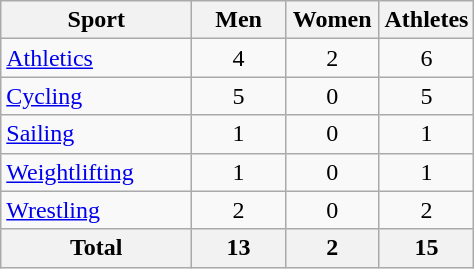<table class="wikitable sortable" style="text-align:center;">
<tr>
<th width=120>Sport</th>
<th width=55>Men</th>
<th width=55>Women</th>
<th width="55">Athletes</th>
</tr>
<tr>
<td align=left><a href='#'>Athletics</a></td>
<td>4</td>
<td>2</td>
<td>6</td>
</tr>
<tr>
<td align=left><a href='#'>Cycling</a></td>
<td>5</td>
<td>0</td>
<td>5</td>
</tr>
<tr>
<td align=left><a href='#'>Sailing</a></td>
<td>1</td>
<td>0</td>
<td>1</td>
</tr>
<tr>
<td align=left><a href='#'>Weightlifting</a></td>
<td>1</td>
<td>0</td>
<td>1</td>
</tr>
<tr>
<td align=left><a href='#'>Wrestling</a></td>
<td>2</td>
<td>0</td>
<td>2</td>
</tr>
<tr>
<th>Total</th>
<th>13</th>
<th>2</th>
<th>15</th>
</tr>
</table>
